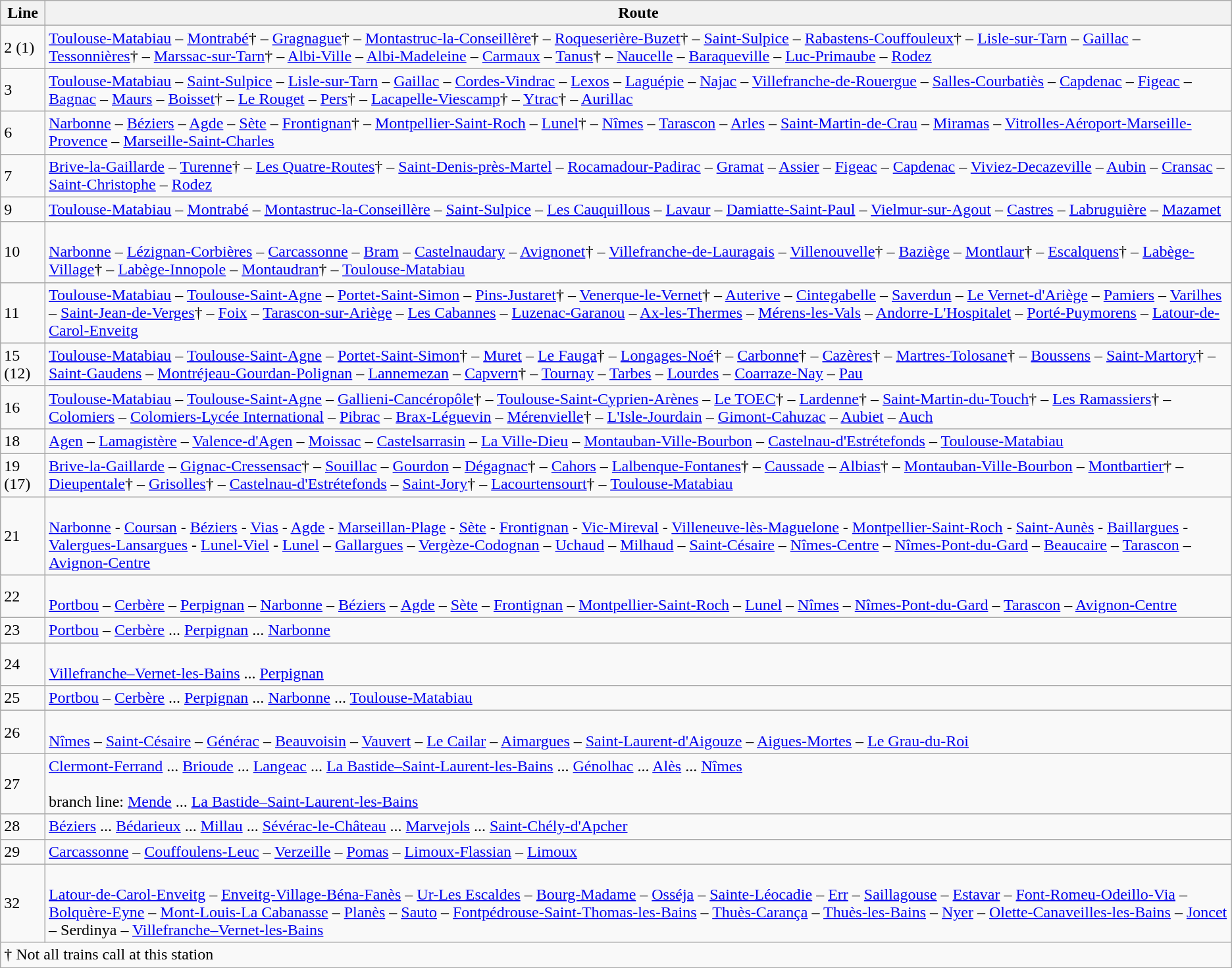<table class="wikitable vatop">
<tr>
<th>Line</th>
<th>Route</th>
</tr>
<tr>
<td>2 (1)</td>
<td><a href='#'>Toulouse-Matabiau</a> – <a href='#'>Montrabé</a>† – <a href='#'>Gragnague</a>† – <a href='#'>Montastruc-la-Conseillère</a>† – <a href='#'>Roqueserière-Buzet</a>† – <a href='#'>Saint-Sulpice</a> – <a href='#'>Rabastens-Couffouleux</a>† – <a href='#'>Lisle-sur-Tarn</a> – <a href='#'>Gaillac</a> – <a href='#'>Tessonnières</a>† – <a href='#'>Marssac-sur-Tarn</a>† – <a href='#'>Albi-Ville</a> – <a href='#'>Albi-Madeleine</a> – <a href='#'>Carmaux</a> – <a href='#'>Tanus</a>† – <a href='#'>Naucelle</a> – <a href='#'>Baraqueville</a> – <a href='#'>Luc-Primaube</a> – <a href='#'>Rodez</a></td>
</tr>
<tr>
<td>3</td>
<td><a href='#'>Toulouse-Matabiau</a> – <a href='#'>Saint-Sulpice</a> – <a href='#'>Lisle-sur-Tarn</a> – <a href='#'>Gaillac</a> – <a href='#'>Cordes-Vindrac</a> – <a href='#'>Lexos</a> – <a href='#'>Laguépie</a> – <a href='#'>Najac</a> – <a href='#'>Villefranche-de-Rouergue</a> – <a href='#'>Salles-Courbatiès</a> – <a href='#'>Capdenac</a> – <a href='#'>Figeac</a> – <a href='#'>Bagnac</a> – <a href='#'>Maurs</a> – <a href='#'>Boisset</a>† – <a href='#'>Le Rouget</a> – <a href='#'>Pers</a>† – <a href='#'>Lacapelle-Viescamp</a>† – <a href='#'>Ytrac</a>† – <a href='#'>Aurillac</a></td>
</tr>
<tr>
<td>6</td>
<td><a href='#'>Narbonne</a> – <a href='#'>Béziers</a> – <a href='#'>Agde</a> – <a href='#'>Sète</a> – <a href='#'>Frontignan</a>† – <a href='#'>Montpellier-Saint-Roch</a> – <a href='#'>Lunel</a>† – <a href='#'>Nîmes</a> – <a href='#'>Tarascon</a> – <a href='#'>Arles</a> – <a href='#'>Saint-Martin-de-Crau</a> – <a href='#'>Miramas</a> – <a href='#'>Vitrolles-Aéroport-Marseille-Provence</a> – <a href='#'>Marseille-Saint-Charles</a></td>
</tr>
<tr>
<td>7</td>
<td><a href='#'>Brive-la-Gaillarde</a> – <a href='#'>Turenne</a>† – <a href='#'>Les Quatre-Routes</a>† – <a href='#'>Saint-Denis-près-Martel</a> – <a href='#'>Rocamadour-Padirac</a> – <a href='#'>Gramat</a> – <a href='#'>Assier</a> – <a href='#'>Figeac</a> – <a href='#'>Capdenac</a> – <a href='#'>Viviez-Decazeville</a> – <a href='#'>Aubin</a> – <a href='#'>Cransac</a> – <a href='#'>Saint-Christophe</a> – <a href='#'>Rodez</a></td>
</tr>
<tr>
<td>9</td>
<td><a href='#'>Toulouse-Matabiau</a> – <a href='#'>Montrabé</a> – <a href='#'>Montastruc-la-Conseillère</a> – <a href='#'>Saint-Sulpice</a> – <a href='#'>Les Cauquillous</a> – <a href='#'>Lavaur</a> – <a href='#'>Damiatte-Saint-Paul</a> – <a href='#'>Vielmur-sur-Agout</a> – <a href='#'>Castres</a> – <a href='#'>Labruguière</a> – <a href='#'>Mazamet</a></td>
</tr>
<tr>
<td>10</td>
<td><br><a href='#'>Narbonne</a> – 
<a href='#'>Lézignan-Corbières</a> – 
<a href='#'>Carcassonne</a> – 
<a href='#'>Bram</a> – 
<a href='#'>Castelnaudary</a> – 
<a href='#'>Avignonet</a>† – 
<a href='#'>Villefranche-de-Lauragais</a> – 
<a href='#'>Villenouvelle</a>† – 
<a href='#'>Baziège</a> – 
<a href='#'>Montlaur</a>† – 
<a href='#'>Escalquens</a>† – 
<a href='#'>Labège-Village</a>† – 
<a href='#'>Labège-Innopole</a> – 
<a href='#'>Montaudran</a>† – 
<a href='#'>Toulouse-Matabiau</a></td>
</tr>
<tr>
<td>11</td>
<td><a href='#'>Toulouse-Matabiau</a> – <a href='#'>Toulouse-Saint-Agne</a> – <a href='#'>Portet-Saint-Simon</a> – <a href='#'>Pins-Justaret</a>† – <a href='#'>Venerque-le-Vernet</a>† – <a href='#'>Auterive</a> – <a href='#'>Cintegabelle</a> – <a href='#'>Saverdun</a> – <a href='#'>Le Vernet-d'Ariège</a> – <a href='#'>Pamiers</a> – <a href='#'>Varilhes</a> – <a href='#'>Saint-Jean-de-Verges</a>† – <a href='#'>Foix</a> – <a href='#'>Tarascon-sur-Ariège</a> – <a href='#'>Les Cabannes</a> – <a href='#'>Luzenac-Garanou</a> – <a href='#'>Ax-les-Thermes</a> – <a href='#'>Mérens-les-Vals</a> – <a href='#'>Andorre-L'Hospitalet</a> – <a href='#'>Porté-Puymorens</a> – <a href='#'>Latour-de-Carol-Enveitg</a></td>
</tr>
<tr>
<td>15 (12)</td>
<td><a href='#'>Toulouse-Matabiau</a> – <a href='#'>Toulouse-Saint-Agne</a> – <a href='#'>Portet-Saint-Simon</a>† – <a href='#'>Muret</a> – <a href='#'>Le Fauga</a>† – <a href='#'>Longages-Noé</a>† – <a href='#'>Carbonne</a>† – <a href='#'>Cazères</a>† – <a href='#'>Martres-Tolosane</a>† – <a href='#'>Boussens</a> – <a href='#'>Saint-Martory</a>† – <a href='#'>Saint-Gaudens</a> – <a href='#'>Montréjeau-Gourdan-Polignan</a> – <a href='#'>Lannemezan</a> – <a href='#'>Capvern</a>† – <a href='#'>Tournay</a> – <a href='#'>Tarbes</a> – <a href='#'>Lourdes</a> – <a href='#'>Coarraze-Nay</a> – <a href='#'>Pau</a></td>
</tr>
<tr>
<td>16</td>
<td><a href='#'>Toulouse-Matabiau</a> – <a href='#'>Toulouse-Saint-Agne</a> – <a href='#'>Gallieni-Cancéropôle</a>† – <a href='#'>Toulouse-Saint-Cyprien-Arènes</a> – <a href='#'>Le TOEC</a>† – <a href='#'>Lardenne</a>† – <a href='#'>Saint-Martin-du-Touch</a>† – <a href='#'>Les Ramassiers</a>† – <a href='#'>Colomiers</a> – <a href='#'>Colomiers-Lycée International</a> – <a href='#'>Pibrac</a> – <a href='#'>Brax-Léguevin</a> – <a href='#'>Mérenvielle</a>† – <a href='#'>L'Isle-Jourdain</a> – <a href='#'>Gimont-Cahuzac</a> – <a href='#'>Aubiet</a> – <a href='#'>Auch</a></td>
</tr>
<tr>
<td>18</td>
<td><a href='#'>Agen</a> – <a href='#'>Lamagistère</a> – <a href='#'>Valence-d'Agen</a> – <a href='#'>Moissac</a> – <a href='#'>Castelsarrasin</a> – <a href='#'>La Ville-Dieu</a> – <a href='#'>Montauban-Ville-Bourbon</a> – <a href='#'>Castelnau-d'Estrétefonds</a> – <a href='#'>Toulouse-Matabiau</a></td>
</tr>
<tr>
<td>19 (17)</td>
<td><a href='#'>Brive-la-Gaillarde</a> – <a href='#'>Gignac-Cressensac</a>† – <a href='#'>Souillac</a> – <a href='#'>Gourdon</a> – <a href='#'>Dégagnac</a>† – <a href='#'>Cahors</a> – <a href='#'>Lalbenque-Fontanes</a>† – <a href='#'>Caussade</a> – <a href='#'>Albias</a>† – <a href='#'>Montauban-Ville-Bourbon</a> – <a href='#'>Montbartier</a>† – <a href='#'>Dieupentale</a>† – <a href='#'>Grisolles</a>† – <a href='#'>Castelnau-d'Estrétefonds</a> – <a href='#'>Saint-Jory</a>† – <a href='#'>Lacourtensourt</a>† – <a href='#'>Toulouse-Matabiau</a></td>
</tr>
<tr>
<td>21</td>
<td><br><a href='#'>Narbonne</a> -
<a href='#'>Coursan</a> -
<a href='#'>Béziers</a> -
<a href='#'>Vias</a> -
<a href='#'>Agde</a> -
<a href='#'>Marseillan-Plage</a> -
<a href='#'>Sète</a> -
<a href='#'>Frontignan</a> -
<a href='#'>Vic-Mireval</a> -
<a href='#'>Villeneuve-lès-Maguelone</a> -
<a href='#'>Montpellier-Saint-Roch</a> -
<a href='#'>Saint-Aunès</a> -
<a href='#'>Baillargues</a> -
<a href='#'>Valergues-Lansargues</a> -
<a href='#'>Lunel-Viel</a> -
<a href='#'>Lunel</a> – 
<a href='#'>Gallargues</a> – 
<a href='#'>Vergèze-Codognan</a> – 
<a href='#'>Uchaud</a> – 
<a href='#'>Milhaud</a> – 
<a href='#'>Saint-Césaire</a> – 
<a href='#'>Nîmes-Centre</a> – 
<a href='#'>Nîmes-Pont-du-Gard</a> – 
<a href='#'>Beaucaire</a> – 
<a href='#'>Tarascon</a> – 
<a href='#'>Avignon-Centre</a></td>
</tr>
<tr>
<td>22</td>
<td><br><a href='#'>Portbou</a> – 
<a href='#'>Cerbère</a> – 
<a href='#'>Perpignan</a> – 
<a href='#'>Narbonne</a> – 
<a href='#'>Béziers</a> – 
<a href='#'>Agde</a> – 
<a href='#'>Sète</a> – 
<a href='#'>Frontignan</a> – 
<a href='#'>Montpellier-Saint-Roch</a> – 
<a href='#'>Lunel</a> – 
<a href='#'>Nîmes</a> – 
<a href='#'>Nîmes-Pont-du-Gard</a> – 
<a href='#'>Tarascon</a> – 
<a href='#'>Avignon-Centre</a></td>
</tr>
<tr>
<td>23</td>
<td><a href='#'>Portbou</a> – <a href='#'>Cerbère</a> ... <a href='#'>Perpignan</a> ... <a href='#'>Narbonne</a></td>
</tr>
<tr>
<td>24</td>
<td><br><a href='#'>Villefranche–Vernet-les-Bains</a> ... <a href='#'>Perpignan</a></td>
</tr>
<tr>
<td>25</td>
<td><a href='#'>Portbou</a> – <a href='#'>Cerbère</a> ... <a href='#'>Perpignan</a> ... <a href='#'>Narbonne</a> ... <a href='#'>Toulouse-Matabiau</a></td>
</tr>
<tr>
<td>26</td>
<td><br><a href='#'>Nîmes</a> – 
<a href='#'>Saint-Césaire</a> – 
<a href='#'>Générac</a> – 
<a href='#'>Beauvoisin</a> – 
<a href='#'>Vauvert</a> – 
<a href='#'>Le Cailar</a> – 
<a href='#'>Aimargues</a> – 
<a href='#'>Saint-Laurent-d'Aigouze</a> – 
<a href='#'>Aigues-Mortes</a> – 
<a href='#'>Le Grau-du-Roi</a></td>
</tr>
<tr>
<td>27</td>
<td><a href='#'>Clermont-Ferrand</a> ... <a href='#'>Brioude</a> ... <a href='#'>Langeac</a> ... <a href='#'>La Bastide–Saint-Laurent-les-Bains</a> ... <a href='#'>Génolhac</a> ... <a href='#'>Alès</a> ... <a href='#'>Nîmes</a><br><br>branch line: <a href='#'>Mende</a> ... <a href='#'>La Bastide–Saint-Laurent-les-Bains</a></td>
</tr>
<tr>
<td>28</td>
<td><a href='#'>Béziers</a> ... <a href='#'>Bédarieux</a> ... <a href='#'>Millau</a> ... <a href='#'>Sévérac-le-Château</a> ... <a href='#'>Marvejols</a> ... <a href='#'>Saint-Chély-d'Apcher</a></td>
</tr>
<tr>
<td>29</td>
<td><a href='#'>Carcassonne</a> – <a href='#'>Couffoulens-Leuc</a> – <a href='#'>Verzeille</a> – <a href='#'>Pomas</a> – <a href='#'>Limoux-Flassian</a> – <a href='#'>Limoux</a></td>
</tr>
<tr>
<td>32</td>
<td><br><a href='#'>Latour-de-Carol-Enveitg</a> – 
<a href='#'>Enveitg-Village-Béna-Fanès</a> – 
<a href='#'>Ur-Les Escaldes</a> – 
<a href='#'>Bourg-Madame</a> – 
<a href='#'>Osséja</a> – 
<a href='#'>Sainte-Léocadie</a> – 
<a href='#'>Err</a> – 
<a href='#'>Saillagouse</a> – 
<a href='#'>Estavar</a> – 
<a href='#'>Font-Romeu-Odeillo-Via</a> – 
<a href='#'>Bolquère-Eyne</a> – 
<a href='#'>Mont-Louis-La Cabanasse</a> – 
<a href='#'>Planès</a> – 
<a href='#'>Sauto</a> – 
<a href='#'>Fontpédrouse-Saint-Thomas-les-Bains</a> – 
<a href='#'>Thuès-Carança</a> – 
<a href='#'>Thuès-les-Bains</a> – 
<a href='#'>Nyer</a> – 
<a href='#'>Olette-Canaveilles-les-Bains</a> – 
<a href='#'>Joncet</a> – 
Serdinya – 
<a href='#'>Villefranche–Vernet-les-Bains</a>
</td>
</tr>
<tr>
<td colspan=2>† Not all trains call at this station</td>
</tr>
</table>
